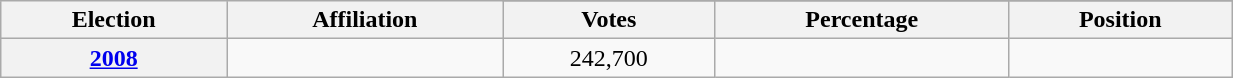<table class=wikitable width=65%>
<tr>
<th rowspan=2>Election</th>
<th rowspan=2>Affiliation</th>
</tr>
<tr>
<th>Votes</th>
<th>Percentage</th>
<th>Position</th>
</tr>
<tr align=center>
<th><a href='#'>2008</a></th>
<td></td>
<td>242,700</td>
<td></td>
<td></td>
</tr>
</table>
